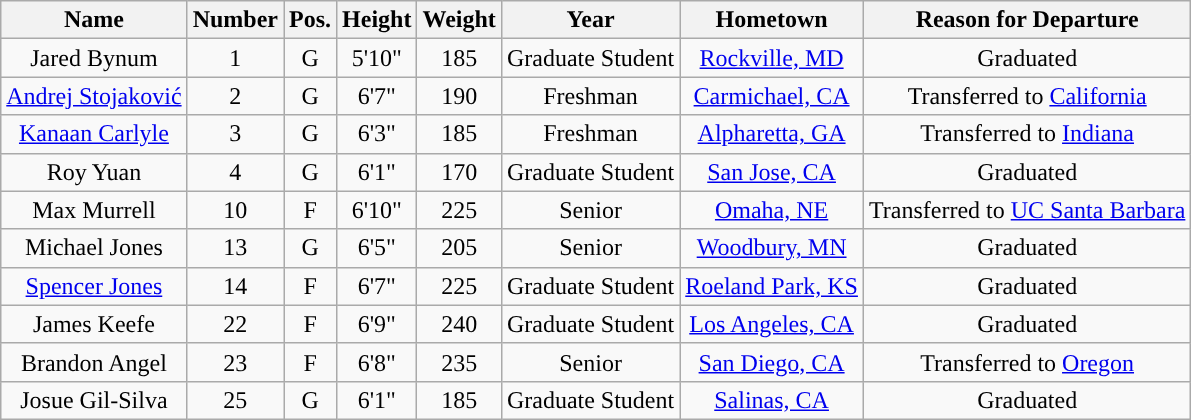<table class="wikitable sortable" style="text-align: center">
<tr align=center>
<th>Name</th>
<th>Number</th>
<th>Pos.</th>
<th>Height</th>
<th>Weight</th>
<th>Year</th>
<th>Hometown</th>
<th>Reason for Departure</th>
</tr>
<tr>
<td>Jared Bynum</td>
<td>1</td>
<td>G</td>
<td>5'10"</td>
<td>185</td>
<td>Graduate Student</td>
<td><a href='#'>Rockville, MD</a></td>
<td>Graduated</td>
</tr>
<tr>
<td><a href='#'>Andrej Stojaković</a></td>
<td>2</td>
<td>G</td>
<td>6'7"</td>
<td>190</td>
<td>Freshman</td>
<td><a href='#'>Carmichael, CA</a></td>
<td>Transferred to <a href='#'>California</a></td>
</tr>
<tr>
<td><a href='#'>Kanaan Carlyle</a></td>
<td>3</td>
<td>G</td>
<td>6'3"</td>
<td>185</td>
<td>Freshman</td>
<td><a href='#'>Alpharetta, GA</a></td>
<td>Transferred to <a href='#'>Indiana</a></td>
</tr>
<tr>
<td>Roy Yuan</td>
<td>4</td>
<td>G</td>
<td>6'1"</td>
<td>170</td>
<td>Graduate Student</td>
<td><a href='#'>San Jose, CA</a></td>
<td>Graduated</td>
</tr>
<tr>
<td>Max Murrell</td>
<td>10</td>
<td>F</td>
<td>6'10"</td>
<td>225</td>
<td>Senior</td>
<td><a href='#'>Omaha, NE</a></td>
<td>Transferred to <a href='#'>UC Santa Barbara</a></td>
</tr>
<tr>
<td>Michael Jones</td>
<td>13</td>
<td>G</td>
<td>6'5"</td>
<td>205</td>
<td>Senior</td>
<td><a href='#'>Woodbury, MN</a></td>
<td>Graduated</td>
</tr>
<tr>
<td><a href='#'>Spencer Jones</a></td>
<td>14</td>
<td>F</td>
<td>6'7"</td>
<td>225</td>
<td>Graduate Student</td>
<td><a href='#'>Roeland Park, KS</a></td>
<td>Graduated</td>
</tr>
<tr>
<td>James Keefe</td>
<td>22</td>
<td>F</td>
<td>6'9"</td>
<td>240</td>
<td>Graduate Student</td>
<td><a href='#'>Los Angeles, CA</a></td>
<td>Graduated</td>
</tr>
<tr>
<td>Brandon Angel</td>
<td>23</td>
<td>F</td>
<td>6'8"</td>
<td>235</td>
<td>Senior</td>
<td><a href='#'>San Diego, CA</a></td>
<td>Transferred to <a href='#'>Oregon</a></td>
</tr>
<tr>
<td>Josue Gil-Silva</td>
<td>25</td>
<td>G</td>
<td>6'1"</td>
<td>185</td>
<td>Graduate Student</td>
<td><a href='#'>Salinas, CA</a></td>
<td>Graduated</td>
</tr>
</table>
